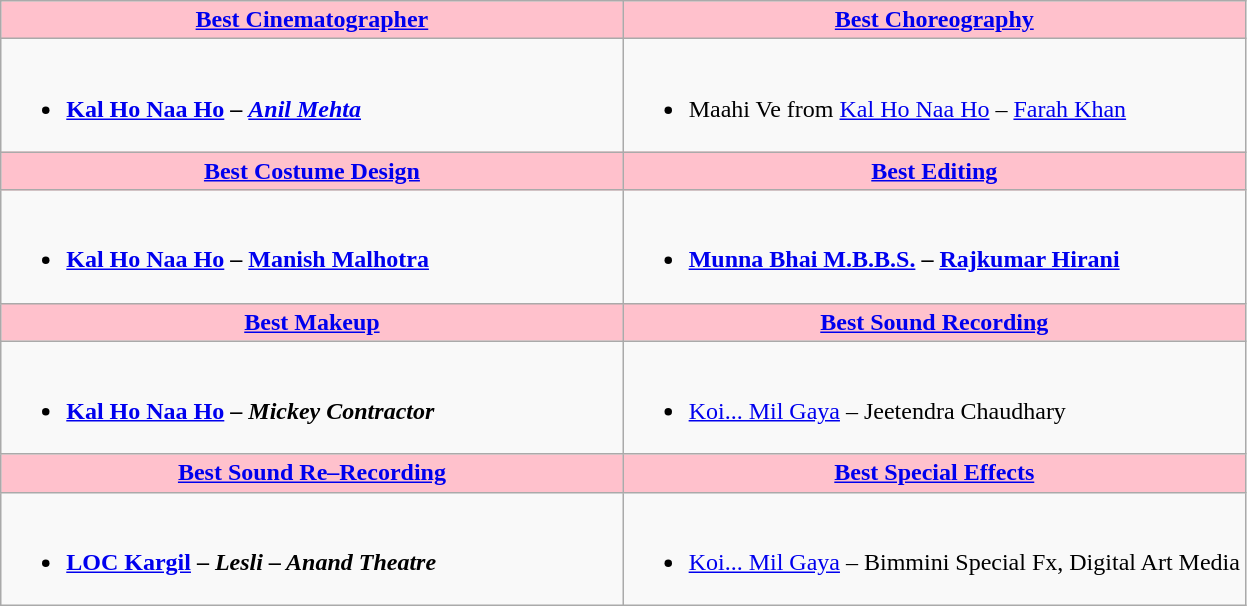<table class=wikitable style="width=150%">
<tr>
<th ! style="background:#ffc1cc; width:50%;"><a href='#'>Best Cinematographer</a></th>
<th ! style="background:#ffc1cc; width:50%;"><a href='#'>Best Choreography</a></th>
</tr>
<tr valign="top">
<td><br><ul><li><strong><a href='#'>Kal Ho Naa Ho</a> – <em><a href='#'>Anil Mehta</a><strong><em></li></ul></td>
<td><br><ul><li></strong>Maahi Ve from <a href='#'>Kal Ho Naa Ho</a> – </em><a href='#'>Farah Khan</a></em></strong></li></ul></td>
</tr>
<tr>
<th ! style="background:#ffc1cc; width:50%;"><a href='#'>Best Costume Design</a></th>
<th ! style="background:#ffc1cc; width:50%;"><a href='#'>Best Editing</a></th>
</tr>
<tr valign="top">
<td><br><ul><li><strong><a href='#'>Kal Ho Naa Ho</a> – <a href='#'>Manish Malhotra</a></strong></li></ul></td>
<td><br><ul><li><strong><a href='#'>Munna Bhai M.B.B.S.</a> – <a href='#'>Rajkumar Hirani</a></strong></li></ul></td>
</tr>
<tr>
<th ! style="background:#ffc1cc; width:50%;"><a href='#'>Best Makeup</a></th>
<th ! style="background:#ffc1cc; width:50%;"><a href='#'>Best Sound Recording</a></th>
</tr>
<tr valign="top">
<td><br><ul><li><strong><a href='#'>Kal Ho Naa Ho</a> – <em>Mickey Contractor<strong><em></li></ul></td>
<td><br><ul><li></strong><a href='#'>Koi... Mil Gaya</a> – </em>Jeetendra Chaudhary</em></strong></li></ul></td>
</tr>
<tr>
<th ! style="background:#ffc1cc; width:50%;"><a href='#'>Best Sound Re–Recording</a></th>
<th ! style="background:#ffc1cc; width:50%;"><a href='#'>Best Special Effects</a></th>
</tr>
<tr valign="top">
<td><br><ul><li><strong><a href='#'>LOC Kargil</a> – <em>Lesli – Anand Theatre<strong><em></li></ul></td>
<td><br><ul><li></strong><a href='#'>Koi... Mil Gaya</a> – </em>Bimmini Special Fx, Digital Art Media</em></strong></li></ul></td>
</tr>
</table>
